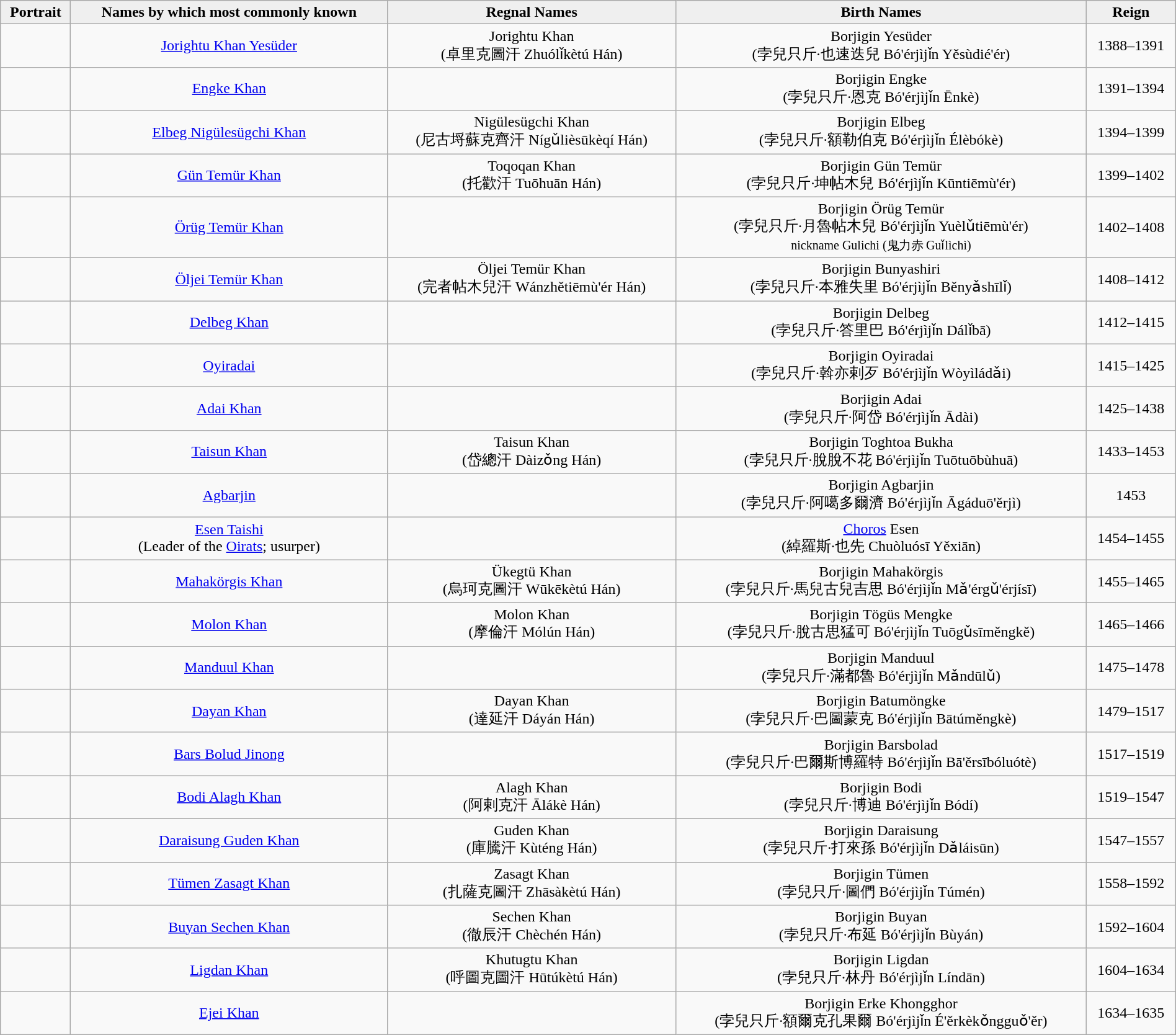<table class="wikitable" style="width:100%; text-align:center;">
<tr>
<th style="background:#efefef;">Portrait</th>
<th style="background:#efefef;">Names by which most commonly known</th>
<th style="background:#efefef;">Regnal Names</th>
<th style="background:#efefef;">Birth Names</th>
<th style="background:#efefef;">Reign</th>
</tr>
<tr>
<td></td>
<td><a href='#'>Jorightu Khan Yesüder</a></td>
<td>Jorightu Khan<br>(卓里克圖汗 Zhuólǐkètú Hán)</td>
<td>Borjigin Yesüder<br>(孛兒只斤·也速迭兒 Bó'érjìjǐn Yěsùdié'ér)</td>
<td>1388–1391</td>
</tr>
<tr>
<td></td>
<td><a href='#'>Engke Khan</a></td>
<td></td>
<td>Borjigin Engke<br>(孛兒只斤·恩克 Bó'érjìjǐn Ēnkè)</td>
<td>1391–1394</td>
</tr>
<tr>
<td></td>
<td><a href='#'>Elbeg Nigülesügchi Khan</a></td>
<td>Nigülesügchi Khan<br>(尼古埒蘇克齊汗 Nígǔlièsūkèqí Hán)</td>
<td>Borjigin Elbeg<br>(孛兒只斤·額勒伯克 Bó'érjìjǐn Élèbókè)</td>
<td>1394–1399</td>
</tr>
<tr>
<td></td>
<td><a href='#'>Gün Temür Khan</a></td>
<td>Toqoqan Khan<br>(托歡汗 Tuōhuān Hán)</td>
<td>Borjigin Gün Temür<br>(孛兒只斤·坤帖木兒 Bó'érjìjǐn Kūntiēmù'ér)</td>
<td>1399–1402</td>
</tr>
<tr>
<td></td>
<td><a href='#'>Örüg Temür Khan</a></td>
<td></td>
<td>Borjigin Örüg Temür<br>(孛兒只斤·月魯帖木兒 Bó'érjìjǐn Yuèlǔtiēmù'ér) <br><small>nickname Gulichi (鬼力赤 Guǐlìchì)</small></td>
<td>1402–1408</td>
</tr>
<tr>
<td></td>
<td><a href='#'>Öljei Temür Khan</a></td>
<td>Öljei Temür Khan<br>(完者帖木兒汗 Wánzhětiēmù'ér Hán)</td>
<td>Borjigin Bunyashiri<br>(孛兒只斤·本雅失里 Bó'érjìjǐn Běnyǎshīlǐ)</td>
<td>1408–1412</td>
</tr>
<tr>
<td></td>
<td><a href='#'>Delbeg Khan</a></td>
<td></td>
<td>Borjigin Delbeg<br>(孛兒只斤·答里巴 Bó'érjìjǐn Dálǐbā)</td>
<td>1412–1415</td>
</tr>
<tr>
<td></td>
<td><a href='#'>Oyiradai</a></td>
<td></td>
<td>Borjigin Oyiradai<br>(孛兒只斤·斡亦剌歹 Bó'érjìjǐn Wòyìládǎi)</td>
<td>1415–1425</td>
</tr>
<tr>
<td></td>
<td><a href='#'>Adai Khan</a></td>
<td></td>
<td>Borjigin Adai<br>(孛兒只斤·阿岱 Bó'érjìjǐn Ādài)</td>
<td>1425–1438</td>
</tr>
<tr>
<td></td>
<td><a href='#'>Taisun Khan</a></td>
<td>Taisun Khan<br>(岱總汗 Dàizǒng Hán)</td>
<td>Borjigin Toghtoa Bukha<br>(孛兒只斤·脫脫不花 Bó'érjìjǐn Tuōtuōbùhuā)</td>
<td>1433–1453</td>
</tr>
<tr>
<td></td>
<td><a href='#'>Agbarjin</a></td>
<td></td>
<td>Borjigin Agbarjin<br>(孛兒只斤·阿噶多爾濟 Bó'érjìjǐn Āgáduō'ěrjì)</td>
<td>1453</td>
</tr>
<tr>
<td></td>
<td><a href='#'>Esen Taishi</a><br>(Leader of the <a href='#'>Oirats</a>; usurper)</td>
<td></td>
<td><a href='#'>Choros</a> Esen<br>(綽羅斯·也先 Chuòluósī Yěxiān)</td>
<td>1454–1455</td>
</tr>
<tr>
<td></td>
<td><a href='#'>Mahakörgis Khan</a></td>
<td>Ükegtü Khan<br>(烏珂克圖汗 Wūkēkètú Hán)</td>
<td>Borjigin Mahakörgis<br>(孛兒只斤·馬兒古兒吉思 Bó'érjìjǐn Mǎ'érgǔ'érjísī)</td>
<td>1455–1465</td>
</tr>
<tr>
<td></td>
<td><a href='#'>Molon Khan</a></td>
<td>Molon Khan<br>(摩倫汗 Mólún Hán)</td>
<td>Borjigin Tögüs Mengke<br>(孛兒只斤·脫古思猛可 Bó'érjìjǐn Tuōgǔsīměngkě)</td>
<td>1465–1466</td>
</tr>
<tr>
<td></td>
<td><a href='#'>Manduul Khan</a></td>
<td></td>
<td>Borjigin Manduul<br>(孛兒只斤·滿都魯 Bó'érjìjǐn Mǎndūlǔ)</td>
<td>1475–1478</td>
</tr>
<tr>
<td></td>
<td><a href='#'>Dayan Khan</a></td>
<td>Dayan Khan<br>(達延汗 Dáyán Hán)</td>
<td>Borjigin Batumöngke<br>(孛兒只斤·巴圖蒙克 Bó'érjìjǐn Bātúměngkè)</td>
<td>1479–1517</td>
</tr>
<tr>
<td></td>
<td><a href='#'>Bars Bolud Jinong</a></td>
<td></td>
<td>Borjigin Barsbolad<br>(孛兒只斤·巴爾斯博羅特 Bó'érjìjǐn Bā'ěrsībóluótè)</td>
<td>1517–1519</td>
</tr>
<tr>
<td></td>
<td><a href='#'>Bodi Alagh Khan</a></td>
<td>Alagh Khan<br>(阿剌克汗 Ālákè Hán)</td>
<td>Borjigin Bodi<br>(孛兒只斤·博迪 Bó'érjìjǐn Bódí)</td>
<td>1519–1547</td>
</tr>
<tr>
<td></td>
<td><a href='#'>Daraisung Guden Khan</a></td>
<td>Guden Khan<br>(庫騰汗 Kùténg Hán)</td>
<td>Borjigin Daraisung<br>(孛兒只斤·打來孫 Bó'érjìjǐn Dǎláisūn)</td>
<td>1547–1557</td>
</tr>
<tr>
<td></td>
<td><a href='#'>Tümen Zasagt Khan</a></td>
<td>Zasagt Khan<br>(扎薩克圖汗 Zhāsàkètú Hán)</td>
<td>Borjigin Tümen<br>(孛兒只斤·圖們 Bó'érjìjǐn Túmén)</td>
<td>1558–1592</td>
</tr>
<tr>
<td></td>
<td><a href='#'>Buyan Sechen Khan</a></td>
<td>Sechen Khan<br>(徹辰汗 Chèchén Hán)</td>
<td>Borjigin Buyan<br>(孛兒只斤·布延 Bó'érjìjǐn Bùyán)</td>
<td>1592–1604</td>
</tr>
<tr>
<td></td>
<td><a href='#'>Ligdan Khan</a></td>
<td>Khutugtu Khan<br>(呼圖克圖汗 Hūtúkètú Hán)</td>
<td>Borjigin Ligdan<br>(孛兒只斤·林丹 Bó'érjìjǐn Líndān)</td>
<td>1604–1634</td>
</tr>
<tr>
<td></td>
<td><a href='#'>Ejei Khan</a></td>
<td></td>
<td>Borjigin Erke Khongghor<br>(孛兒只斤·額爾克孔果爾 Bó'érjìjǐn É'ěrkèkǒngguǒ'ěr)</td>
<td>1634–1635</td>
</tr>
</table>
